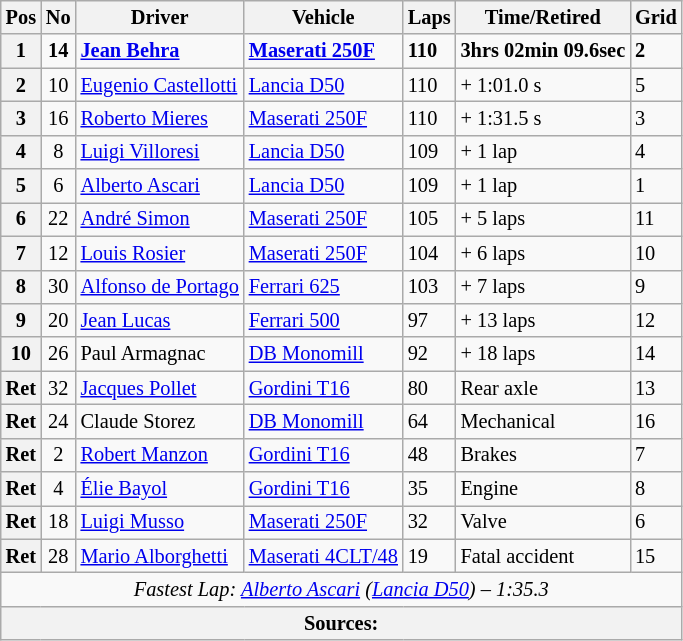<table class="wikitable" style="font-size: 85%;">
<tr>
<th>Pos</th>
<th>No</th>
<th>Driver</th>
<th>Vehicle</th>
<th>Laps</th>
<th>Time/Retired</th>
<th>Grid</th>
</tr>
<tr>
<th>1</th>
<td align="center"><strong>14</strong></td>
<td> <strong><a href='#'>Jean Behra</a></strong></td>
<td><strong><a href='#'>Maserati 250F</a></strong></td>
<td><strong>110</strong></td>
<td><strong>3hrs 02min 09.6sec</strong></td>
<td><strong>2</strong></td>
</tr>
<tr>
<th>2</th>
<td align="center">10</td>
<td> <a href='#'>Eugenio Castellotti</a></td>
<td><a href='#'>Lancia D50</a></td>
<td>110</td>
<td>+ 1:01.0 s</td>
<td>5</td>
</tr>
<tr>
<th>3</th>
<td align="center">16</td>
<td> <a href='#'>Roberto Mieres</a></td>
<td><a href='#'>Maserati 250F</a></td>
<td>110</td>
<td>+ 1:31.5 s</td>
<td>3</td>
</tr>
<tr>
<th>4</th>
<td align="center">8</td>
<td> <a href='#'>Luigi Villoresi</a></td>
<td><a href='#'>Lancia D50</a></td>
<td>109</td>
<td>+ 1 lap</td>
<td>4</td>
</tr>
<tr>
<th>5</th>
<td align="center">6</td>
<td> <a href='#'>Alberto Ascari</a></td>
<td><a href='#'>Lancia D50</a></td>
<td>109</td>
<td>+ 1 lap</td>
<td>1</td>
</tr>
<tr>
<th>6</th>
<td align="center">22</td>
<td> <a href='#'>André Simon</a></td>
<td><a href='#'>Maserati 250F</a></td>
<td>105</td>
<td>+ 5 laps</td>
<td>11</td>
</tr>
<tr>
<th>7</th>
<td align="center">12</td>
<td> <a href='#'>Louis Rosier</a></td>
<td><a href='#'>Maserati 250F</a></td>
<td>104</td>
<td>+ 6 laps</td>
<td>10</td>
</tr>
<tr>
<th>8</th>
<td align="center">30</td>
<td> <a href='#'>Alfonso de Portago</a></td>
<td><a href='#'>Ferrari 625</a></td>
<td>103</td>
<td>+ 7 laps</td>
<td>9</td>
</tr>
<tr>
<th>9</th>
<td align="center">20</td>
<td> <a href='#'>Jean Lucas</a></td>
<td><a href='#'>Ferrari 500</a></td>
<td>97</td>
<td>+ 13 laps</td>
<td>12</td>
</tr>
<tr>
<th>10</th>
<td align="center">26</td>
<td> Paul Armagnac</td>
<td><a href='#'>DB Monomill</a></td>
<td>92</td>
<td>+ 18 laps</td>
<td>14</td>
</tr>
<tr>
<th>Ret</th>
<td align="center">32</td>
<td> <a href='#'>Jacques Pollet</a></td>
<td><a href='#'>Gordini T16</a></td>
<td>80</td>
<td>Rear axle</td>
<td>13</td>
</tr>
<tr>
<th>Ret</th>
<td align="center">24</td>
<td> Claude Storez</td>
<td><a href='#'>DB Monomill</a></td>
<td>64</td>
<td>Mechanical</td>
<td>16</td>
</tr>
<tr>
<th>Ret</th>
<td align="center">2</td>
<td> <a href='#'>Robert Manzon</a></td>
<td><a href='#'>Gordini T16</a></td>
<td>48</td>
<td>Brakes</td>
<td>7</td>
</tr>
<tr>
<th>Ret</th>
<td align="center">4</td>
<td> <a href='#'>Élie Bayol</a></td>
<td><a href='#'>Gordini T16</a></td>
<td>35</td>
<td>Engine</td>
<td>8</td>
</tr>
<tr>
<th>Ret</th>
<td align="center">18</td>
<td> <a href='#'>Luigi Musso</a></td>
<td><a href='#'>Maserati 250F</a></td>
<td>32</td>
<td>Valve</td>
<td>6</td>
</tr>
<tr>
<th>Ret</th>
<td align="center">28</td>
<td> <a href='#'>Mario Alborghetti</a></td>
<td><a href='#'>Maserati 4CLT/48</a></td>
<td>19</td>
<td>Fatal accident</td>
<td>15</td>
</tr>
<tr>
<td colspan="8" align="center"><em>Fastest Lap: <a href='#'>Alberto Ascari</a> (<a href='#'>Lancia D50</a>) – 1:35.3</em></td>
</tr>
<tr>
<th colspan="8">Sources: </th>
</tr>
</table>
